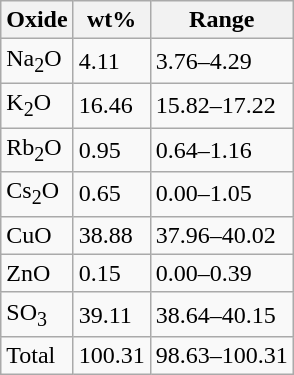<table class="wikitable">
<tr>
<th>Oxide</th>
<th>wt%</th>
<th>Range</th>
</tr>
<tr>
<td>Na<sub>2</sub>O</td>
<td>4.11</td>
<td>3.76–4.29</td>
</tr>
<tr>
<td>K<sub>2</sub>O</td>
<td>16.46</td>
<td>15.82–17.22</td>
</tr>
<tr>
<td>Rb<sub>2</sub>O</td>
<td>0.95</td>
<td>0.64–1.16</td>
</tr>
<tr>
<td>Cs<sub>2</sub>O</td>
<td>0.65</td>
<td>0.00–1.05</td>
</tr>
<tr>
<td>CuO</td>
<td>38.88</td>
<td>37.96–40.02</td>
</tr>
<tr>
<td>ZnO</td>
<td>0.15</td>
<td>0.00–0.39</td>
</tr>
<tr>
<td>SO<sub>3</sub></td>
<td>39.11</td>
<td>38.64–40.15</td>
</tr>
<tr>
<td>Total</td>
<td>100.31</td>
<td>98.63–100.31</td>
</tr>
</table>
